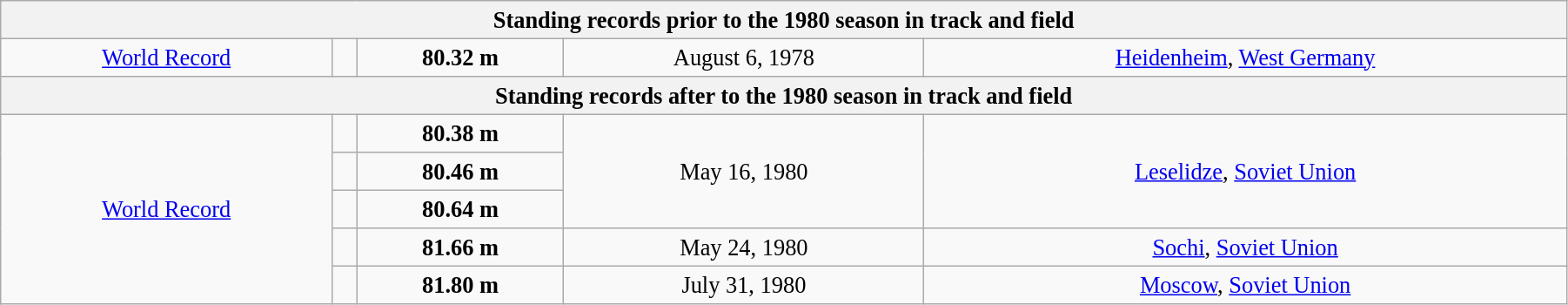<table class="wikitable" style=" text-align:center; font-size:110%;" width="95%">
<tr>
<th colspan="5">Standing records prior to the 1980 season in track and field</th>
</tr>
<tr>
<td><a href='#'>World Record</a></td>
<td></td>
<td><strong>80.32 m </strong></td>
<td>August 6, 1978</td>
<td> <a href='#'>Heidenheim</a>, <a href='#'>West Germany</a></td>
</tr>
<tr>
<th colspan="5">Standing records after to the 1980 season in track and field</th>
</tr>
<tr>
<td rowspan=5><a href='#'>World Record</a></td>
<td></td>
<td><strong>80.38 m </strong></td>
<td rowspan=3>May 16, 1980</td>
<td rowspan=3> <a href='#'>Leselidze</a>, <a href='#'>Soviet Union</a></td>
</tr>
<tr>
<td></td>
<td><strong>80.46 m</strong></td>
</tr>
<tr>
<td></td>
<td><strong>80.64 m</strong></td>
</tr>
<tr>
<td></td>
<td><strong>81.66 m </strong></td>
<td>May 24, 1980</td>
<td> <a href='#'>Sochi</a>, <a href='#'>Soviet Union</a></td>
</tr>
<tr>
<td></td>
<td><strong>81.80 m </strong></td>
<td>July 31, 1980</td>
<td> <a href='#'>Moscow</a>, <a href='#'>Soviet Union</a></td>
</tr>
</table>
